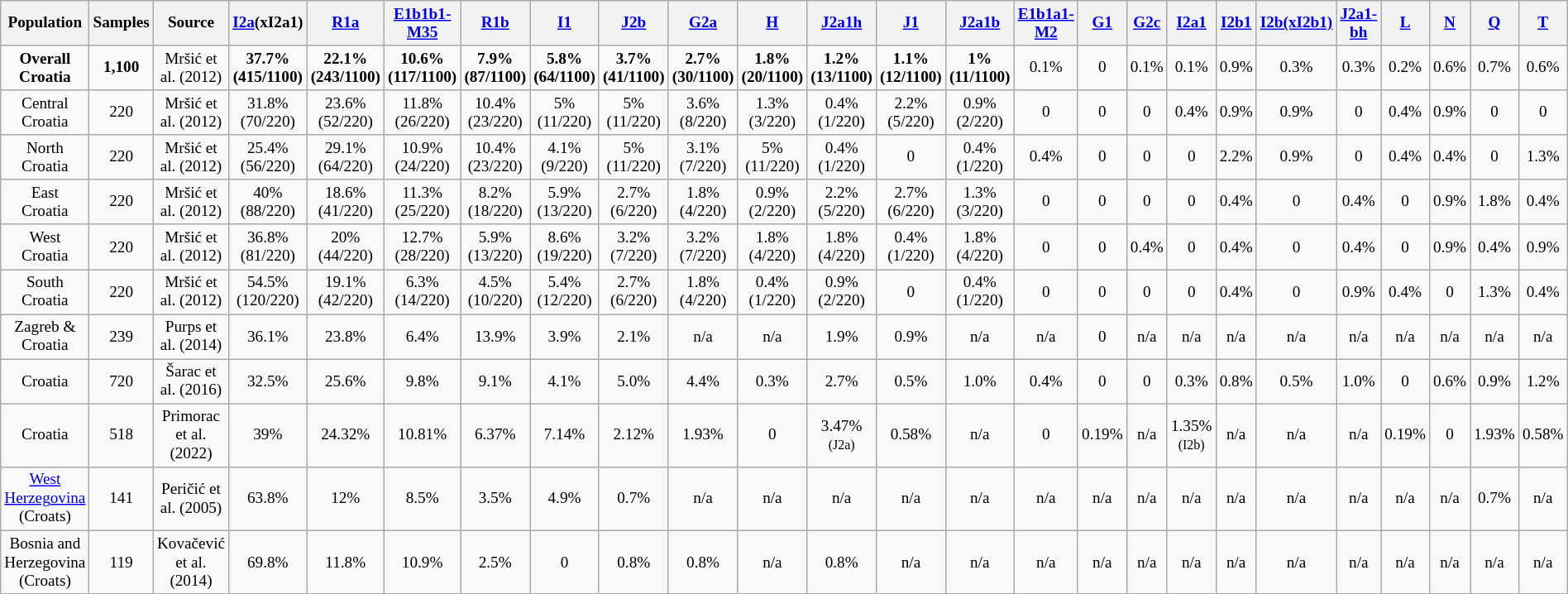<table class="wikitable" style="text-align:center; font-size: 80%">
<tr>
<th>Population</th>
<th>Samples</th>
<th>Source</th>
<th><a href='#'>I2a</a>(xI2a1)</th>
<th><a href='#'>R1a</a></th>
<th><a href='#'>E1b1b1-M35</a></th>
<th><a href='#'>R1b</a></th>
<th><a href='#'>I1</a></th>
<th><a href='#'>J2b</a></th>
<th><a href='#'>G2a</a></th>
<th><a href='#'>H</a></th>
<th><a href='#'>J2a1h</a></th>
<th><a href='#'>J1</a></th>
<th><a href='#'>J2a1b</a></th>
<th><a href='#'>E1b1a1-M2</a></th>
<th><a href='#'>G1</a></th>
<th><a href='#'>G2c</a></th>
<th><a href='#'>I2a1</a></th>
<th><a href='#'>I2b1</a></th>
<th><a href='#'>I2b(xI2b1)</a></th>
<th><a href='#'>J2a1-bh</a></th>
<th><a href='#'>L</a></th>
<th><a href='#'>N</a></th>
<th><a href='#'>Q</a></th>
<th><a href='#'>T</a></th>
</tr>
<tr>
<td><strong>Overall Croatia</strong></td>
<td><strong>1,100</strong></td>
<td>Mršić et al. (2012)</td>
<td><strong>37.7%<br>(415/1100)</strong></td>
<td><strong>22.1%<br>(243/1100)</strong></td>
<td><strong>10.6%<br>(117/1100)</strong></td>
<td><strong>7.9%<br>(87/1100)</strong></td>
<td><strong>5.8%<br>(64/1100)</strong></td>
<td><strong>3.7%<br>(41/1100)</strong></td>
<td><strong>2.7%<br>(30/1100)</strong></td>
<td><strong>1.8%<br>(20/1100)</strong></td>
<td><strong>1.2%<br>(13/1100)</strong></td>
<td><strong>1.1%<br>(12/1100)</strong></td>
<td><strong>1%<br>(11/1100)</strong></td>
<td>0.1%</td>
<td>0</td>
<td>0.1%</td>
<td>0.1%</td>
<td>0.9%</td>
<td>0.3%</td>
<td>0.3%</td>
<td>0.2%</td>
<td>0.6%</td>
<td>0.7%</td>
<td>0.6%</td>
</tr>
<tr>
<td>Central Croatia</td>
<td>220</td>
<td>Mršić et al. (2012)</td>
<td>31.8%<br>(70/220)</td>
<td>23.6%<br>(52/220)</td>
<td>11.8%<br>(26/220)</td>
<td>10.4%<br>(23/220)</td>
<td>5%<br>(11/220)</td>
<td>5%<br>(11/220)</td>
<td>3.6%<br>(8/220)</td>
<td>1.3%<br>(3/220)</td>
<td>0.4%<br>(1/220)</td>
<td>2.2%<br>(5/220)</td>
<td>0.9%<br>(2/220)</td>
<td>0</td>
<td>0</td>
<td>0</td>
<td>0.4%</td>
<td>0.9%</td>
<td>0.9%</td>
<td>0</td>
<td>0.4%</td>
<td>0.9%</td>
<td>0</td>
<td>0</td>
</tr>
<tr>
<td>North Croatia</td>
<td>220</td>
<td>Mršić et al. (2012)</td>
<td>25.4%<br>(56/220)</td>
<td>29.1%<br>(64/220)</td>
<td>10.9%<br>(24/220)</td>
<td>10.4%<br>(23/220)</td>
<td>4.1%<br>(9/220)</td>
<td>5%<br>(11/220)</td>
<td>3.1%<br>(7/220)</td>
<td>5%<br>(11/220)</td>
<td>0.4%<br>(1/220)</td>
<td>0</td>
<td>0.4%<br>(1/220)</td>
<td>0.4%</td>
<td>0</td>
<td>0</td>
<td>0</td>
<td>2.2%</td>
<td>0.9%</td>
<td>0</td>
<td>0.4%</td>
<td>0.4%</td>
<td>0</td>
<td>1.3%</td>
</tr>
<tr>
<td>East<br>Croatia</td>
<td>220</td>
<td>Mršić et al. (2012)</td>
<td>40%<br>(88/220)</td>
<td>18.6%<br>(41/220)</td>
<td>11.3%<br>(25/220)</td>
<td>8.2%<br>(18/220)</td>
<td>5.9%<br>(13/220)</td>
<td>2.7%<br>(6/220)</td>
<td>1.8%<br>(4/220)</td>
<td>0.9%<br>(2/220)</td>
<td>2.2%<br>(5/220)</td>
<td>2.7%<br>(6/220)</td>
<td>1.3%<br>(3/220)</td>
<td>0</td>
<td>0</td>
<td>0</td>
<td>0</td>
<td>0.4%</td>
<td>0</td>
<td>0.4%</td>
<td>0</td>
<td>0.9%</td>
<td>1.8%</td>
<td>0.4%</td>
</tr>
<tr>
<td>West Croatia</td>
<td>220</td>
<td>Mršić et al. (2012)</td>
<td>36.8%<br>(81/220)</td>
<td>20%<br>(44/220)</td>
<td>12.7%<br>(28/220)</td>
<td>5.9%<br>(13/220)</td>
<td>8.6%<br>(19/220)</td>
<td>3.2%<br>(7/220)</td>
<td>3.2%<br>(7/220)</td>
<td>1.8%<br>(4/220)</td>
<td>1.8%<br>(4/220)</td>
<td>0.4%<br>(1/220)</td>
<td>1.8%<br>(4/220)</td>
<td>0</td>
<td>0</td>
<td>0.4%</td>
<td>0</td>
<td>0.4%</td>
<td>0</td>
<td>0.4%</td>
<td>0</td>
<td>0.9%</td>
<td>0.4%</td>
<td>0.9%</td>
</tr>
<tr>
<td>South Croatia</td>
<td>220</td>
<td>Mršić et al. (2012)</td>
<td>54.5%<br>(120/220)</td>
<td>19.1%<br>(42/220)</td>
<td>6.3%<br>(14/220)</td>
<td>4.5%<br>(10/220)</td>
<td>5.4%<br>(12/220)</td>
<td>2.7%<br>(6/220)</td>
<td>1.8%<br>(4/220)</td>
<td>0.4%<br>(1/220)</td>
<td>0.9%<br>(2/220)</td>
<td>0</td>
<td>0.4%<br>(1/220)</td>
<td>0</td>
<td>0</td>
<td>0</td>
<td>0</td>
<td>0.4%</td>
<td>0</td>
<td>0.9%</td>
<td>0.4%</td>
<td>0</td>
<td>1.3%</td>
<td>0.4%</td>
</tr>
<tr>
<td>Zagreb & Croatia</td>
<td>239</td>
<td>Purps et al. (2014)</td>
<td>36.1%</td>
<td>23.8%</td>
<td>6.4%</td>
<td>13.9%</td>
<td>3.9%</td>
<td>2.1%</td>
<td>n/a</td>
<td>n/a</td>
<td>1.9%</td>
<td>0.9%</td>
<td>n/a</td>
<td>n/a</td>
<td>0</td>
<td>n/a</td>
<td>n/a</td>
<td>n/a</td>
<td>n/a</td>
<td>n/a</td>
<td>n/a</td>
<td>n/a</td>
<td>n/a</td>
<td>n/a</td>
</tr>
<tr>
<td>Croatia</td>
<td>720</td>
<td>Šarac et al. (2016)</td>
<td>32.5%</td>
<td>25.6%</td>
<td>9.8%</td>
<td>9.1%</td>
<td>4.1%</td>
<td>5.0%</td>
<td>4.4%</td>
<td>0.3%</td>
<td>2.7%</td>
<td>0.5%</td>
<td>1.0%</td>
<td>0.4%</td>
<td>0</td>
<td>0</td>
<td>0.3%</td>
<td>0.8%</td>
<td>0.5%</td>
<td>1.0%</td>
<td>0</td>
<td>0.6%</td>
<td>0.9%</td>
<td>1.2%</td>
</tr>
<tr>
<td>Croatia</td>
<td>518</td>
<td>Primorac et al. (2022)</td>
<td>39%</td>
<td>24.32%</td>
<td>10.81%</td>
<td>6.37%</td>
<td>7.14%</td>
<td>2.12%</td>
<td>1.93%</td>
<td>0</td>
<td>3.47% <small>(J2a)</small></td>
<td>0.58%</td>
<td>n/a</td>
<td>0</td>
<td>0.19%</td>
<td>n/a</td>
<td>1.35% <small>(I2b)</small></td>
<td>n/a</td>
<td>n/a</td>
<td>n/a</td>
<td>0.19%</td>
<td>0</td>
<td>1.93%</td>
<td>0.58%</td>
</tr>
<tr>
<td><a href='#'>West Herzegovina</a> (Croats)</td>
<td>141</td>
<td>Peričić et al. (2005)</td>
<td>63.8%</td>
<td>12%</td>
<td>8.5%</td>
<td>3.5%</td>
<td>4.9%</td>
<td>0.7%</td>
<td>n/a</td>
<td>n/a</td>
<td>n/a</td>
<td>n/a</td>
<td>n/a</td>
<td>n/a</td>
<td>n/a</td>
<td>n/a</td>
<td>n/a</td>
<td>n/a</td>
<td>n/a</td>
<td>n/a</td>
<td>n/a</td>
<td>n/a</td>
<td>0.7%</td>
<td>n/a</td>
</tr>
<tr>
<td>Bosnia and Herzegovina (Croats)</td>
<td>119</td>
<td>Kovačević et al. (2014)</td>
<td>69.8%</td>
<td>11.8%</td>
<td>10.9%</td>
<td>2.5%</td>
<td>0</td>
<td>0.8%</td>
<td>0.8%</td>
<td>n/a</td>
<td>0.8%</td>
<td>n/a</td>
<td>n/a</td>
<td>n/a</td>
<td>n/a</td>
<td>n/a</td>
<td>n/a</td>
<td>n/a</td>
<td>n/a</td>
<td>n/a</td>
<td>n/a</td>
<td>n/a</td>
<td>n/a</td>
<td>n/a</td>
</tr>
</table>
